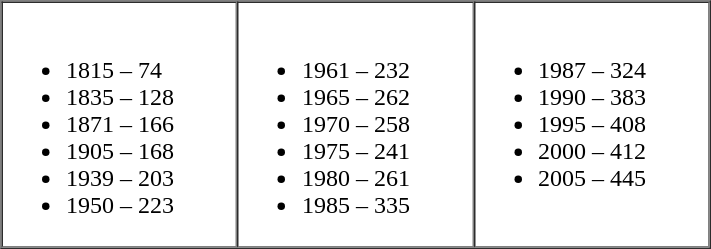<table border="1" cellpadding="2" cellspacing="0">
<tr>
<td valign="top" width="25%"><br><ul><li>1815 –	74</li><li>1835 –	128</li><li>1871 –	166</li><li>1905 –	168</li><li>1939 –	203</li><li>1950 –	223</li></ul></td>
<td valign="top" width="25%"><br><ul><li>1961 –	232</li><li>1965 –	262</li><li>1970 –	258</li><li>1975 –	241</li><li>1980 –	261</li><li>1985 –	335</li></ul></td>
<td valign="top" width="25%"><br><ul><li>1987 –	324</li><li>1990 –	383</li><li>1995 –	408</li><li>2000 –	412</li><li>2005 –	445</li></ul></td>
</tr>
</table>
